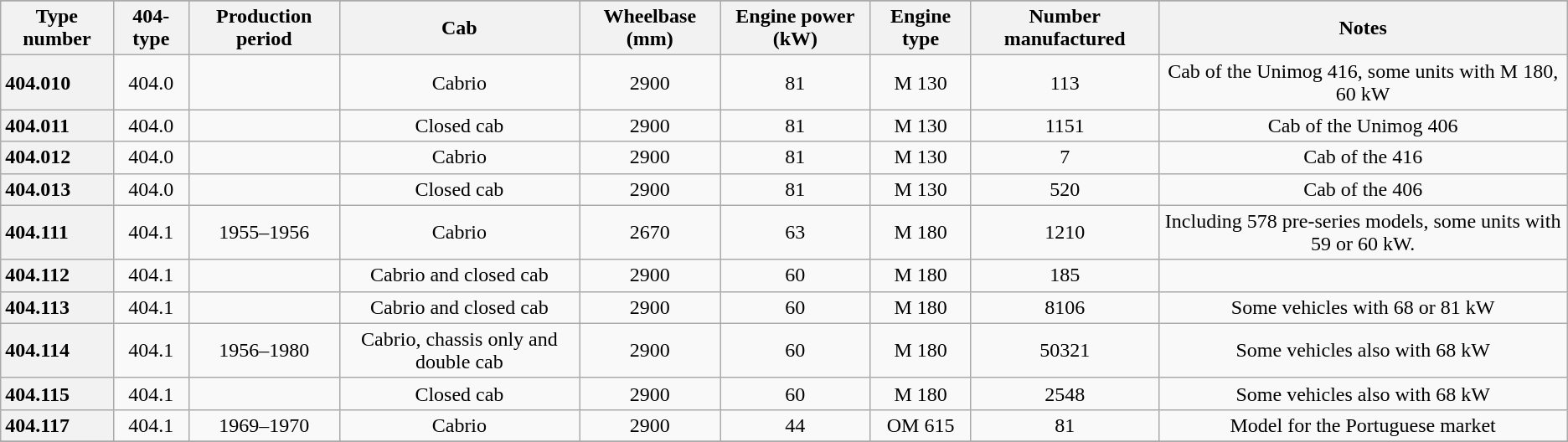<table class="wikitable sortable" style="text-align:center;">
<tr>
</tr>
<tr>
<th>Type number</th>
<th>404-type</th>
<th>Production period</th>
<th>Cab</th>
<th>Wheelbase (mm)</th>
<th>Engine power (kW)</th>
<th>Engine type</th>
<th>Number manufactured</th>
<th>Notes</th>
</tr>
<tr>
<th style="text-align:left;">404.010</th>
<td>404.0</td>
<td></td>
<td>Cabrio</td>
<td>2900</td>
<td>81</td>
<td>M 130</td>
<td>113</td>
<td>Cab of the Unimog 416, some units with M 180, 60 kW</td>
</tr>
<tr>
<th style="text-align:left;">404.011</th>
<td>404.0</td>
<td></td>
<td>Closed cab</td>
<td>2900</td>
<td>81</td>
<td>M 130</td>
<td>1151</td>
<td>Cab of the Unimog 406</td>
</tr>
<tr>
<th style="text-align:left;">404.012</th>
<td>404.0</td>
<td></td>
<td>Cabrio</td>
<td>2900</td>
<td>81</td>
<td>M 130</td>
<td>7</td>
<td>Cab of the 416</td>
</tr>
<tr>
<th style="text-align:left;">404.013</th>
<td>404.0</td>
<td></td>
<td>Closed cab</td>
<td>2900</td>
<td>81</td>
<td>M 130</td>
<td>520</td>
<td>Cab of the 406</td>
</tr>
<tr>
<th style="text-align:left;">404.111</th>
<td>404.1</td>
<td>1955–1956</td>
<td>Cabrio</td>
<td>2670</td>
<td>63</td>
<td>M 180</td>
<td>1210</td>
<td>Including 578 pre-series models, some units with 59 or 60 kW.</td>
</tr>
<tr>
<th style="text-align:left;">404.112</th>
<td>404.1</td>
<td></td>
<td>Cabrio and closed cab</td>
<td>2900</td>
<td>60</td>
<td>M 180</td>
<td>185</td>
<td></td>
</tr>
<tr>
<th style="text-align:left;">404.113</th>
<td>404.1</td>
<td></td>
<td>Cabrio and closed cab</td>
<td>2900</td>
<td>60</td>
<td>M 180</td>
<td>8106</td>
<td>Some vehicles with 68 or 81 kW</td>
</tr>
<tr>
<th style="text-align:left;">404.114</th>
<td>404.1</td>
<td>1956–1980</td>
<td>Cabrio, chassis only and double cab</td>
<td>2900</td>
<td>60</td>
<td>M 180</td>
<td>50321</td>
<td>Some vehicles also with 68 kW</td>
</tr>
<tr>
<th style="text-align:left;">404.115</th>
<td>404.1</td>
<td></td>
<td>Closed cab</td>
<td>2900</td>
<td>60</td>
<td>M 180</td>
<td>2548</td>
<td>Some vehicles also with 68 kW</td>
</tr>
<tr>
<th style="text-align:left;">404.117</th>
<td>404.1</td>
<td>1969–1970</td>
<td>Cabrio</td>
<td>2900</td>
<td>44</td>
<td>OM 615</td>
<td>81</td>
<td>Model for the Portuguese market</td>
</tr>
<tr>
</tr>
</table>
